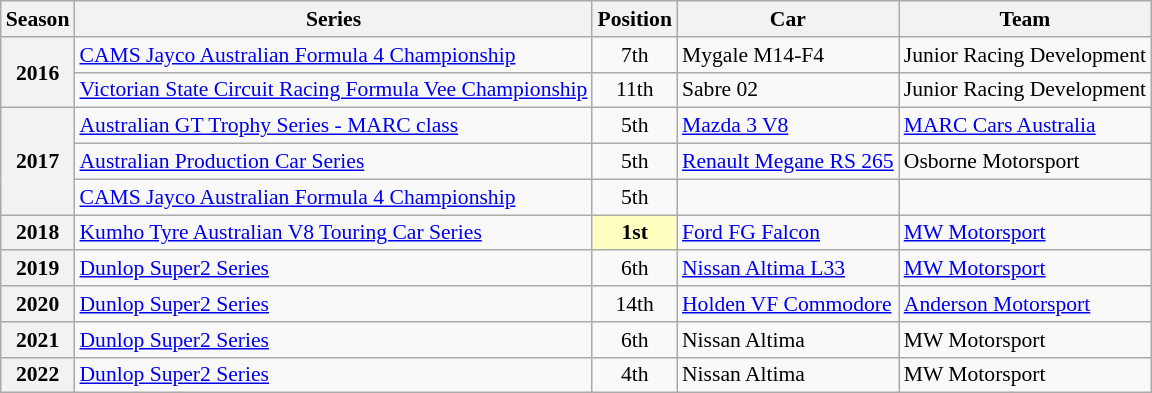<table class="wikitable" style="font-size: 90%;">
<tr>
<th>Season</th>
<th>Series</th>
<th>Position</th>
<th>Car</th>
<th>Team</th>
</tr>
<tr>
<th rowspan="2">2016</th>
<td><a href='#'>CAMS Jayco Australian Formula 4 Championship</a></td>
<td align="center">7th</td>
<td>Mygale M14-F4</td>
<td>Junior Racing Development</td>
</tr>
<tr>
<td><a href='#'>Victorian State Circuit Racing Formula Vee Championship</a></td>
<td align="center">11th</td>
<td>Sabre 02</td>
<td>Junior Racing Development</td>
</tr>
<tr>
<th rowspan="3">2017</th>
<td><a href='#'>Australian GT Trophy Series - MARC class</a></td>
<td align="center">5th</td>
<td><a href='#'>Mazda 3 V8</a></td>
<td><a href='#'>MARC Cars Australia</a></td>
</tr>
<tr>
<td><a href='#'>Australian Production Car Series</a></td>
<td align="center">5th</td>
<td><a href='#'>Renault Megane RS 265</a></td>
<td>Osborne Motorsport</td>
</tr>
<tr>
<td><a href='#'>CAMS Jayco Australian Formula 4 Championship</a></td>
<td align="center">5th</td>
<td></td>
<td></td>
</tr>
<tr>
<th>2018</th>
<td><a href='#'>Kumho Tyre Australian V8 Touring Car Series</a></td>
<td align="center" style="background: #ffffbf"><strong>1st</strong></td>
<td><a href='#'>Ford FG Falcon</a></td>
<td><a href='#'>MW Motorsport</a></td>
</tr>
<tr>
<th>2019</th>
<td><a href='#'>Dunlop Super2 Series</a></td>
<td align="center">6th</td>
<td><a href='#'>Nissan Altima L33</a></td>
<td><a href='#'>MW Motorsport</a></td>
</tr>
<tr>
<th>2020</th>
<td><a href='#'>Dunlop Super2 Series</a></td>
<td align="center">14th</td>
<td><a href='#'>Holden VF Commodore</a></td>
<td><a href='#'>Anderson Motorsport</a></td>
</tr>
<tr>
<th>2021</th>
<td><a href='#'>Dunlop Super2 Series</a></td>
<td align="center">6th</td>
<td>Nissan Altima</td>
<td>MW Motorsport</td>
</tr>
<tr>
<th>2022</th>
<td><a href='#'>Dunlop Super2 Series</a></td>
<td align="center">4th</td>
<td>Nissan Altima</td>
<td>MW Motorsport</td>
</tr>
</table>
